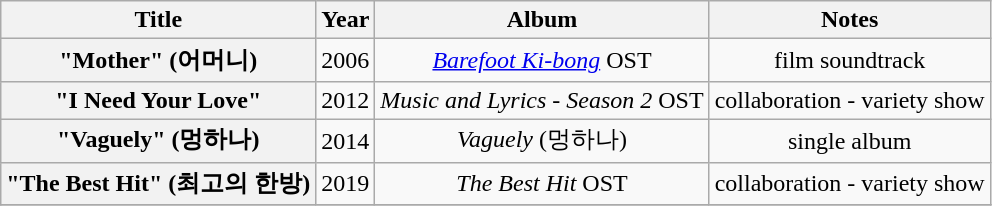<table class="wikitable plainrowheaders" style="text-align:center;">
<tr>
<th scope="col">Title</th>
<th scope="col">Year</th>
<th scope="col">Album</th>
<th scope="col">Notes</th>
</tr>
<tr>
<th scope="row">"Mother" (어머니)</th>
<td>2006</td>
<td><em><a href='#'>Barefoot Ki-bong</a></em> OST</td>
<td>film soundtrack</td>
</tr>
<tr>
<th scope="row">"I Need Your Love"<br></th>
<td>2012</td>
<td><em>Music and Lyrics - Season 2</em> OST</td>
<td>collaboration - variety show</td>
</tr>
<tr>
<th scope="row">"Vaguely" (멍하나)</th>
<td>2014</td>
<td><em>Vaguely</em> (멍하나)</td>
<td>single album</td>
</tr>
<tr>
<th scope="row">"The Best Hit" (최고의 한방)<br></th>
<td>2019</td>
<td><em>The Best Hit</em> OST</td>
<td>collaboration - variety show</td>
</tr>
<tr>
</tr>
</table>
